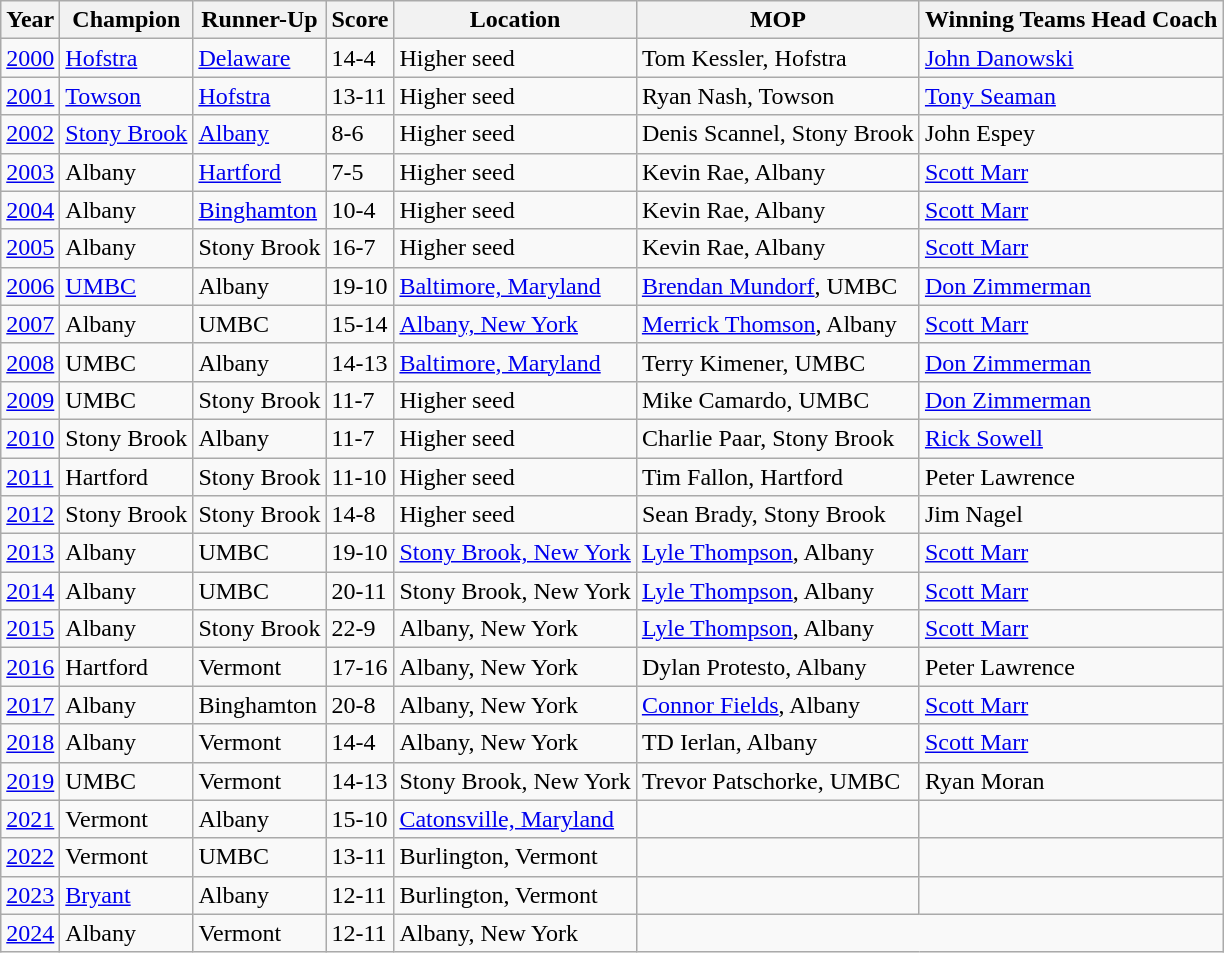<table class="wikitable">
<tr>
<th>Year</th>
<th>Champion</th>
<th>Runner-Up</th>
<th>Score</th>
<th>Location</th>
<th>MOP</th>
<th>Winning Teams Head Coach</th>
</tr>
<tr>
<td><a href='#'>2000</a></td>
<td><a href='#'>Hofstra</a></td>
<td><a href='#'>Delaware</a></td>
<td>14-4</td>
<td>Higher seed</td>
<td>Tom Kessler, Hofstra</td>
<td><a href='#'>John Danowski</a></td>
</tr>
<tr>
<td><a href='#'>2001</a></td>
<td><a href='#'>Towson</a></td>
<td><a href='#'>Hofstra</a></td>
<td>13-11</td>
<td>Higher seed</td>
<td>Ryan Nash, Towson</td>
<td><a href='#'>Tony Seaman</a></td>
</tr>
<tr>
<td><a href='#'>2002</a></td>
<td><a href='#'>Stony Brook</a></td>
<td><a href='#'>Albany</a></td>
<td>8-6</td>
<td>Higher seed</td>
<td>Denis Scannel, Stony Brook</td>
<td>John Espey</td>
</tr>
<tr>
<td><a href='#'>2003</a></td>
<td>Albany</td>
<td><a href='#'>Hartford</a></td>
<td>7-5</td>
<td>Higher seed</td>
<td>Kevin Rae, Albany</td>
<td><a href='#'>Scott Marr</a></td>
</tr>
<tr>
<td><a href='#'>2004</a></td>
<td>Albany</td>
<td><a href='#'>Binghamton</a></td>
<td>10-4</td>
<td>Higher seed</td>
<td>Kevin Rae, Albany</td>
<td><a href='#'>Scott Marr</a></td>
</tr>
<tr>
<td><a href='#'>2005</a></td>
<td>Albany</td>
<td>Stony Brook</td>
<td>16-7</td>
<td>Higher seed</td>
<td>Kevin Rae, Albany</td>
<td><a href='#'>Scott Marr</a></td>
</tr>
<tr>
<td><a href='#'>2006</a></td>
<td><a href='#'>UMBC</a></td>
<td>Albany</td>
<td>19-10</td>
<td><a href='#'>Baltimore, Maryland</a></td>
<td><a href='#'>Brendan Mundorf</a>, UMBC</td>
<td><a href='#'>Don Zimmerman</a></td>
</tr>
<tr>
<td><a href='#'>2007</a></td>
<td>Albany</td>
<td>UMBC</td>
<td>15-14</td>
<td><a href='#'>Albany, New York</a></td>
<td><a href='#'>Merrick Thomson</a>, Albany</td>
<td><a href='#'>Scott Marr</a></td>
</tr>
<tr>
<td><a href='#'>2008</a></td>
<td>UMBC</td>
<td>Albany</td>
<td>14-13</td>
<td><a href='#'>Baltimore, Maryland</a></td>
<td>Terry Kimener, UMBC</td>
<td><a href='#'>Don Zimmerman</a></td>
</tr>
<tr>
<td><a href='#'>2009</a></td>
<td>UMBC</td>
<td>Stony Brook</td>
<td>11-7</td>
<td>Higher seed</td>
<td>Mike Camardo, UMBC</td>
<td><a href='#'>Don Zimmerman</a></td>
</tr>
<tr>
<td><a href='#'>2010</a></td>
<td>Stony Brook</td>
<td>Albany</td>
<td>11-7</td>
<td>Higher seed</td>
<td>Charlie Paar, Stony Brook</td>
<td><a href='#'>Rick Sowell</a></td>
</tr>
<tr>
<td><a href='#'>2011</a></td>
<td>Hartford</td>
<td>Stony Brook</td>
<td>11-10</td>
<td>Higher seed</td>
<td>Tim Fallon, Hartford</td>
<td>Peter Lawrence</td>
</tr>
<tr>
<td><a href='#'>2012</a></td>
<td>Stony Brook</td>
<td>Stony Brook</td>
<td>14-8</td>
<td>Higher seed</td>
<td>Sean Brady, Stony Brook</td>
<td>Jim Nagel</td>
</tr>
<tr>
<td><a href='#'>2013</a></td>
<td>Albany</td>
<td>UMBC</td>
<td>19-10</td>
<td><a href='#'>Stony Brook, New York</a></td>
<td><a href='#'>Lyle Thompson</a>, Albany</td>
<td><a href='#'>Scott Marr</a></td>
</tr>
<tr>
<td><a href='#'>2014</a></td>
<td>Albany</td>
<td>UMBC</td>
<td>20-11</td>
<td>Stony Brook, New York</td>
<td><a href='#'>Lyle Thompson</a>, Albany</td>
<td><a href='#'>Scott Marr</a></td>
</tr>
<tr>
<td><a href='#'>2015</a></td>
<td>Albany</td>
<td>Stony Brook</td>
<td>22-9</td>
<td>Albany, New York</td>
<td><a href='#'>Lyle Thompson</a>, Albany</td>
<td><a href='#'>Scott Marr</a></td>
</tr>
<tr>
<td><a href='#'>2016</a></td>
<td>Hartford</td>
<td>Vermont</td>
<td>17-16</td>
<td>Albany, New York</td>
<td>Dylan Protesto, Albany</td>
<td>Peter Lawrence</td>
</tr>
<tr>
<td><a href='#'>2017</a></td>
<td>Albany</td>
<td>Binghamton</td>
<td>20-8</td>
<td>Albany, New York</td>
<td><a href='#'>Connor Fields</a>, Albany</td>
<td><a href='#'>Scott Marr</a></td>
</tr>
<tr>
<td><a href='#'>2018</a></td>
<td>Albany</td>
<td>Vermont</td>
<td>14-4</td>
<td>Albany, New York</td>
<td>TD Ierlan, Albany</td>
<td><a href='#'>Scott Marr</a></td>
</tr>
<tr>
<td><a href='#'>2019</a></td>
<td>UMBC</td>
<td>Vermont</td>
<td>14-13</td>
<td>Stony Brook, New York</td>
<td>Trevor Patschorke, UMBC</td>
<td>Ryan Moran</td>
</tr>
<tr>
<td><a href='#'>2021</a></td>
<td>Vermont</td>
<td>Albany</td>
<td>15-10</td>
<td><a href='#'>Catonsville, Maryland</a></td>
<td></td>
<td></td>
</tr>
<tr>
<td><a href='#'>2022</a></td>
<td>Vermont</td>
<td>UMBC</td>
<td>13-11</td>
<td>Burlington, Vermont</td>
<td></td>
<td></td>
</tr>
<tr>
<td><a href='#'>2023</a></td>
<td><a href='#'>Bryant</a></td>
<td>Albany</td>
<td>12-11</td>
<td>Burlington, Vermont</td>
<td></td>
<td></td>
</tr>
<tr>
<td><a href='#'>2024</a></td>
<td>Albany</td>
<td>Vermont</td>
<td>12-11</td>
<td>Albany, New York</td>
</tr>
</table>
